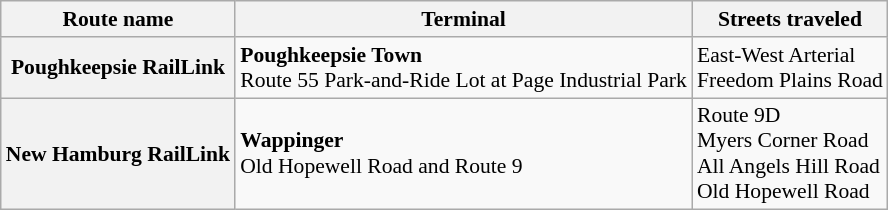<table class=wikitable style="font-size: 90%;" |>
<tr>
<th>Route name</th>
<th>Terminal</th>
<th>Streets traveled</th>
</tr>
<tr>
<th>Poughkeepsie RailLink</th>
<td><strong>Poughkeepsie Town</strong><br>Route 55 Park-and-Ride Lot at Page Industrial Park</td>
<td>East-West Arterial<br>Freedom Plains Road</td>
</tr>
<tr>
<th>New Hamburg RailLink</th>
<td><strong>Wappinger</strong><br>Old Hopewell Road and Route 9</td>
<td>Route 9D<br>Myers Corner Road<br>All Angels Hill Road<br>Old Hopewell Road</td>
</tr>
</table>
